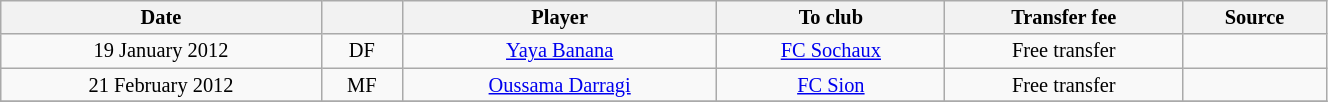<table class="wikitable sortable" style="width:70%; text-align:center; font-size:85%; text-align:centre;">
<tr>
<th><strong>Date</strong></th>
<th><strong></strong></th>
<th><strong>Player</strong></th>
<th><strong>To club</strong></th>
<th><strong>Transfer fee</strong></th>
<th><strong>Source</strong></th>
</tr>
<tr>
<td>19 January 2012</td>
<td>DF</td>
<td> <a href='#'>Yaya Banana</a></td>
<td> <a href='#'>FC Sochaux</a></td>
<td>Free transfer</td>
<td></td>
</tr>
<tr>
<td>21 February 2012</td>
<td>MF</td>
<td> <a href='#'>Oussama Darragi</a></td>
<td> <a href='#'>FC Sion</a></td>
<td>Free transfer</td>
<td></td>
</tr>
<tr>
</tr>
</table>
